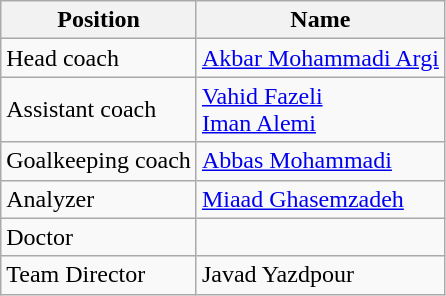<table class="wikitable">
<tr>
<th>Position</th>
<th>Name</th>
</tr>
<tr>
<td>Head coach</td>
<td> <a href='#'>Akbar Mohammadi Argi</a></td>
</tr>
<tr>
<td>Assistant coach</td>
<td> <a href='#'>Vahid Fazeli</a><br> <a href='#'>Iman Alemi</a></td>
</tr>
<tr>
<td>Goalkeeping coach</td>
<td> <a href='#'>Abbas Mohammadi</a></td>
</tr>
<tr>
<td>Analyzer</td>
<td> <a href='#'>Miaad Ghasemzadeh</a></td>
</tr>
<tr>
<td>Doctor</td>
<td></td>
</tr>
<tr>
<td>Team Director</td>
<td> Javad Yazdpour</td>
</tr>
</table>
